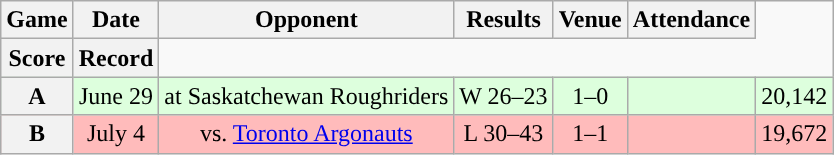<table class="wikitable" style="text-align:center">
<tr>
<th>Game</th>
<th>Date</th>
<th>Opponent</th>
<th>Results</th>
<th>Venue</th>
<th>Attendance</th>
</tr>
<tr>
<th>Score</th>
<th>Record</th>
</tr>
<tr style="background:#ddffdd">
<th>A</th>
<td>June 29</td>
<td>at Saskatchewan Roughriders</td>
<td>W 26–23</td>
<td>1–0</td>
<td></td>
<td>20,142</td>
</tr>
<tr style="background:#ffbbbb">
<th>B</th>
<td>July 4</td>
<td>vs. <a href='#'>Toronto Argonauts</a></td>
<td>L 30–43</td>
<td>1–1</td>
<td></td>
<td>19,672</td>
</tr>
</table>
